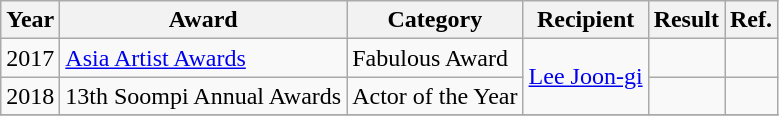<table class="wikitable">
<tr>
<th>Year</th>
<th>Award</th>
<th>Category</th>
<th>Recipient</th>
<th>Result</th>
<th>Ref.</th>
</tr>
<tr>
<td rowspan="1">2017</td>
<td rowspan="1"><a href='#'>Asia Artist Awards</a></td>
<td>Fabulous Award</td>
<td rowspan="2"><a href='#'>Lee Joon-gi</a></td>
<td></td>
<td></td>
</tr>
<tr>
<td rowspan="1">2018</td>
<td rowspan="1">13th Soompi Annual Awards</td>
<td>Actor of the Year</td>
<td></td>
<td></td>
</tr>
<tr>
</tr>
</table>
